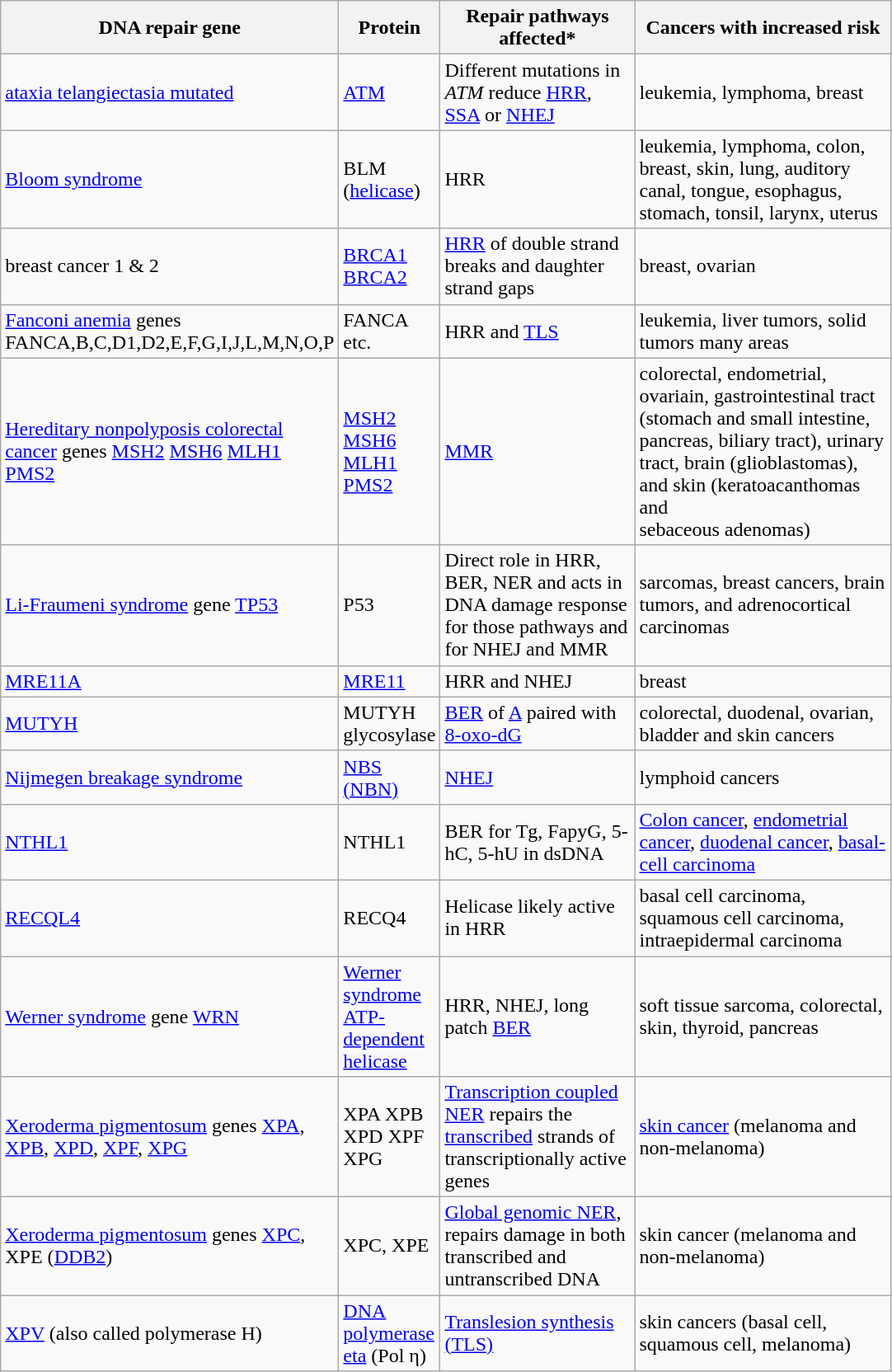<table class="wikitable sortable">
<tr>
<th width="100">DNA repair gene</th>
<th width="25">Protein</th>
<th width="150">Repair pathways affected*</th>
<th width="200">Cancers with increased risk</th>
</tr>
<tr>
<td><a href='#'>ataxia telangiectasia mutated</a></td>
<td><a href='#'>ATM</a></td>
<td>Different mutations in <em>ATM</em> reduce <a href='#'>HRR</a>, <a href='#'>SSA</a> or <a href='#'>NHEJ</a>  </td>
<td>leukemia, lymphoma, breast  </td>
</tr>
<tr>
<td><a href='#'>Bloom syndrome</a></td>
<td>BLM (<a href='#'>helicase</a>)</td>
<td>HRR  </td>
<td>leukemia, lymphoma, colon, breast, skin, lung, auditory canal, tongue, esophagus, stomach, tonsil, larynx, uterus  </td>
</tr>
<tr>
<td>breast cancer 1 & 2</td>
<td><a href='#'>BRCA1</a> <a href='#'>BRCA2</a></td>
<td><a href='#'>HRR</a> of double strand breaks and daughter strand gaps</td>
<td>breast, ovarian  </td>
</tr>
<tr>
<td><a href='#'>Fanconi anemia</a> genes FANCA,B,C,D1,D2,E,F,G,I,J,L,M,N,O,P</td>
<td>FANCA etc.</td>
<td>HRR and <a href='#'>TLS</a>  </td>
<td>leukemia, liver tumors, solid tumors many areas  </td>
</tr>
<tr>
<td><a href='#'>Hereditary nonpolyposis colorectal cancer</a> genes <a href='#'>MSH2</a> <a href='#'>MSH6</a> <a href='#'>MLH1</a> <a href='#'>PMS2</a></td>
<td><a href='#'>MSH2</a> <a href='#'>MSH6</a> <a href='#'>MLH1</a> <a href='#'>PMS2</a></td>
<td><a href='#'>MMR</a>  </td>
<td>colorectal, endometrial, ovariain, gastrointestinal tract (stomach and small intestine, pancreas, biliary tract), urinary tract, brain (glioblastomas), and skin (keratoacanthomas and<br>sebaceous adenomas)  </td>
</tr>
<tr>
<td><a href='#'>Li-Fraumeni syndrome</a> gene <a href='#'>TP53</a></td>
<td>P53</td>
<td>Direct role in HRR, BER, NER and acts in DNA damage response for those pathways and for NHEJ and MMR  </td>
<td>sarcomas, breast cancers, brain tumors, and adrenocortical carcinomas  </td>
</tr>
<tr>
<td><a href='#'>MRE11A</a></td>
<td><a href='#'>MRE11</a></td>
<td>HRR and NHEJ  </td>
<td>breast  </td>
</tr>
<tr>
<td><a href='#'>MUTYH</a></td>
<td>MUTYH glycosylase</td>
<td><a href='#'>BER</a> of <a href='#'>A</a> paired with <a href='#'>8-oxo-dG</a>  </td>
<td>colorectal, duodenal, ovarian, bladder and skin cancers </td>
</tr>
<tr>
<td><a href='#'>Nijmegen breakage syndrome</a></td>
<td><a href='#'>NBS (NBN)</a></td>
<td><a href='#'>NHEJ</a>  </td>
<td>lymphoid cancers  </td>
</tr>
<tr>
<td><a href='#'>NTHL1</a></td>
<td>NTHL1</td>
<td>BER for Tg, FapyG, 5-hC, 5-hU in dsDNA</td>
<td><a href='#'>Colon cancer</a>, <a href='#'>endometrial cancer</a>, <a href='#'>duodenal cancer</a>, <a href='#'>basal-cell carcinoma</a></td>
</tr>
<tr>
<td><a href='#'>RECQL4</a></td>
<td>RECQ4</td>
<td>Helicase likely active in HRR  </td>
<td>basal cell carcinoma, squamous cell carcinoma, intraepidermal carcinoma  </td>
</tr>
<tr>
<td><a href='#'>Werner syndrome</a> gene <a href='#'>WRN</a></td>
<td><a href='#'>Werner syndrome ATP-dependent helicase</a></td>
<td>HRR, NHEJ, long patch <a href='#'>BER</a>  </td>
<td>soft tissue sarcoma, colorectal, skin, thyroid, pancreas  </td>
</tr>
<tr>
<td><a href='#'>Xeroderma pigmentosum</a> genes <a href='#'>XPA</a>, <a href='#'>XPB</a>, <a href='#'>XPD</a>, <a href='#'>XPF</a>, <a href='#'>XPG</a></td>
<td>XPA XPB XPD XPF XPG</td>
<td><a href='#'>Transcription coupled NER</a> repairs the <a href='#'>transcribed</a> strands of transcriptionally active genes  </td>
<td><a href='#'>skin cancer</a> (melanoma and non-melanoma)  </td>
</tr>
<tr>
<td><a href='#'>Xeroderma pigmentosum</a> genes <a href='#'>XPC</a>, XPE (<a href='#'>DDB2</a>)</td>
<td>XPC, XPE</td>
<td><a href='#'>Global genomic NER</a>, repairs damage in both transcribed and untranscribed DNA  </td>
<td>skin cancer (melanoma and non-melanoma)  </td>
</tr>
<tr>
<td><a href='#'>XPV</a> (also called polymerase H)</td>
<td><a href='#'>DNA polymerase eta</a> (Pol η)</td>
<td><a href='#'>Translesion synthesis (TLS)</a>  </td>
<td>skin cancers (basal cell, squamous cell, melanoma)  </td>
</tr>
</table>
